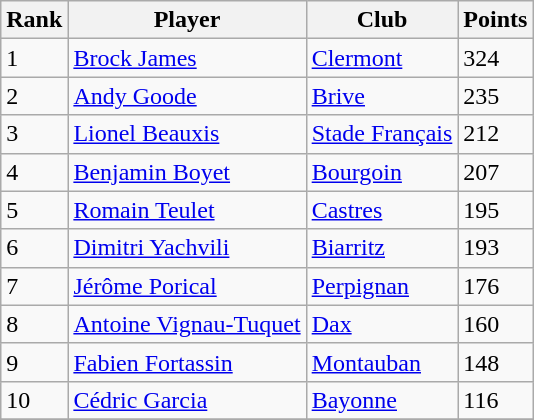<table class="wikitable">
<tr>
<th>Rank</th>
<th>Player</th>
<th>Club</th>
<th>Points</th>
</tr>
<tr>
<td>1</td>
<td> <a href='#'>Brock James</a></td>
<td><a href='#'>Clermont</a></td>
<td>324</td>
</tr>
<tr>
<td>2</td>
<td> <a href='#'>Andy Goode</a></td>
<td><a href='#'>Brive</a></td>
<td>235</td>
</tr>
<tr>
<td>3</td>
<td> <a href='#'>Lionel Beauxis</a></td>
<td><a href='#'>Stade Français</a></td>
<td>212</td>
</tr>
<tr>
<td>4</td>
<td> <a href='#'>Benjamin Boyet</a></td>
<td><a href='#'>Bourgoin</a></td>
<td>207</td>
</tr>
<tr>
<td>5</td>
<td> <a href='#'>Romain Teulet</a></td>
<td><a href='#'>Castres</a></td>
<td>195</td>
</tr>
<tr>
<td>6</td>
<td> <a href='#'>Dimitri Yachvili</a></td>
<td><a href='#'>Biarritz</a></td>
<td>193</td>
</tr>
<tr>
<td>7</td>
<td> <a href='#'>Jérôme Porical</a></td>
<td><a href='#'>Perpignan</a></td>
<td>176</td>
</tr>
<tr>
<td>8</td>
<td> <a href='#'>Antoine Vignau-Tuquet</a></td>
<td><a href='#'>Dax</a></td>
<td>160</td>
</tr>
<tr>
<td>9</td>
<td> <a href='#'>Fabien Fortassin</a></td>
<td><a href='#'>Montauban</a></td>
<td>148</td>
</tr>
<tr>
<td>10</td>
<td> <a href='#'>Cédric Garcia</a></td>
<td><a href='#'>Bayonne</a></td>
<td>116</td>
</tr>
<tr>
</tr>
</table>
